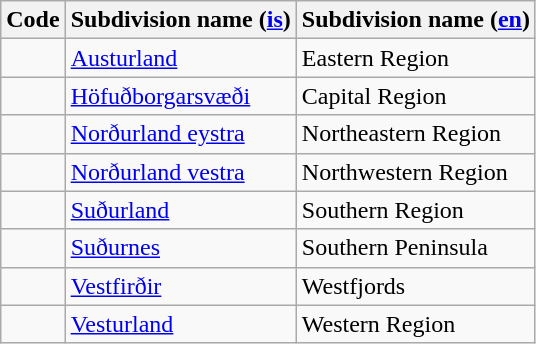<table class="wikitable sortable">
<tr>
<th>Code</th>
<th>Subdivision name (<a href='#'>is</a>)</th>
<th>Subdivision name (<a href='#'>en</a>)</th>
</tr>
<tr>
<td></td>
<td><a href='#'>Austurland</a></td>
<td>Eastern Region</td>
</tr>
<tr>
<td></td>
<td><a href='#'>Höfuðborgarsvæði</a></td>
<td>Capital Region</td>
</tr>
<tr>
<td></td>
<td><a href='#'>Norðurland eystra</a></td>
<td>Northeastern Region</td>
</tr>
<tr>
<td></td>
<td><a href='#'>Norðurland vestra</a></td>
<td>Northwestern Region</td>
</tr>
<tr>
<td></td>
<td><a href='#'>Suðurland</a></td>
<td>Southern Region</td>
</tr>
<tr>
<td></td>
<td><a href='#'>Suðurnes</a></td>
<td>Southern Peninsula</td>
</tr>
<tr>
<td></td>
<td><a href='#'>Vestfirðir</a></td>
<td>Westfjords</td>
</tr>
<tr>
<td></td>
<td><a href='#'>Vesturland</a></td>
<td>Western Region</td>
</tr>
</table>
